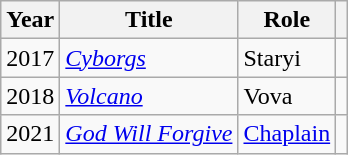<table class="wikitable sortable plainrowheaders">
<tr>
<th>Year</th>
<th>Title</th>
<th>Role</th>
<th></th>
</tr>
<tr>
<td>2017</td>
<td><em><a href='#'>Cyborgs</a></em></td>
<td>Staryi</td>
<td></td>
</tr>
<tr>
<td>2018</td>
<td><em><a href='#'>Volcano</a></em></td>
<td>Vova</td>
<td></td>
</tr>
<tr>
<td>2021</td>
<td><em><a href='#'>God Will Forgive</a></em></td>
<td><a href='#'>Chaplain</a></td>
<td></td>
</tr>
</table>
